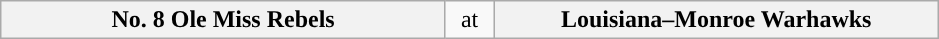<table class="wikitable">
<tr>
<th style="width: 289px; ">No. 8 Ole Miss Rebels</th>
<td style="width: 25px; text-align:center">at</td>
<th style="width: 289px; ">Louisiana–Monroe Warhawks</th>
</tr>
</table>
